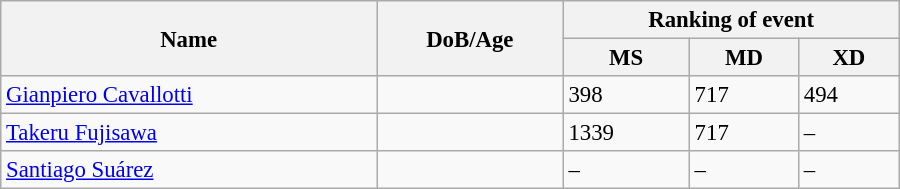<table class="wikitable" style="width:600px; font-size:95%;">
<tr>
<th rowspan="2" align="left">Name</th>
<th rowspan="2" align="left">DoB/Age</th>
<th colspan="3" align="center">Ranking of event</th>
</tr>
<tr>
<th align="center">MS</th>
<th>MD</th>
<th align="center">XD</th>
</tr>
<tr>
<td><a href='#'>Gianpiero Cavallotti</a></td>
<td></td>
<td>398</td>
<td>717</td>
<td>494</td>
</tr>
<tr>
<td><a href='#'>Takeru Fujisawa</a></td>
<td></td>
<td>1339</td>
<td>717</td>
<td>–</td>
</tr>
<tr>
<td><a href='#'>Santiago Suárez</a></td>
<td></td>
<td>–</td>
<td>–</td>
<td>–</td>
</tr>
</table>
